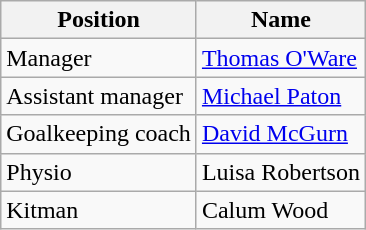<table class="wikitable">
<tr>
<th>Position</th>
<th>Name</th>
</tr>
<tr>
<td>Manager</td>
<td> <a href='#'>Thomas O'Ware</a></td>
</tr>
<tr>
<td>Assistant manager</td>
<td> <a href='#'>Michael Paton</a></td>
</tr>
<tr>
<td>Goalkeeping coach</td>
<td> <a href='#'>David McGurn</a></td>
</tr>
<tr>
<td>Physio</td>
<td> Luisa Robertson</td>
</tr>
<tr>
<td>Kitman</td>
<td> Calum Wood</td>
</tr>
</table>
